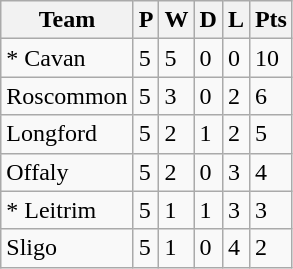<table class="wikitable">
<tr>
<th>Team</th>
<th>P</th>
<th>W</th>
<th>D</th>
<th>L</th>
<th>Pts</th>
</tr>
<tr>
<td>* Cavan</td>
<td>5</td>
<td>5</td>
<td>0</td>
<td>0</td>
<td>10</td>
</tr>
<tr>
<td>Roscommon</td>
<td>5</td>
<td>3</td>
<td>0</td>
<td>2</td>
<td>6</td>
</tr>
<tr>
<td>Longford</td>
<td>5</td>
<td>2</td>
<td>1</td>
<td>2</td>
<td>5</td>
</tr>
<tr>
<td>Offaly</td>
<td>5</td>
<td>2</td>
<td>0</td>
<td>3</td>
<td>4</td>
</tr>
<tr>
<td>* Leitrim</td>
<td>5</td>
<td>1</td>
<td>1</td>
<td>3</td>
<td>3</td>
</tr>
<tr>
<td>Sligo</td>
<td>5</td>
<td>1</td>
<td>0</td>
<td>4</td>
<td>2</td>
</tr>
</table>
